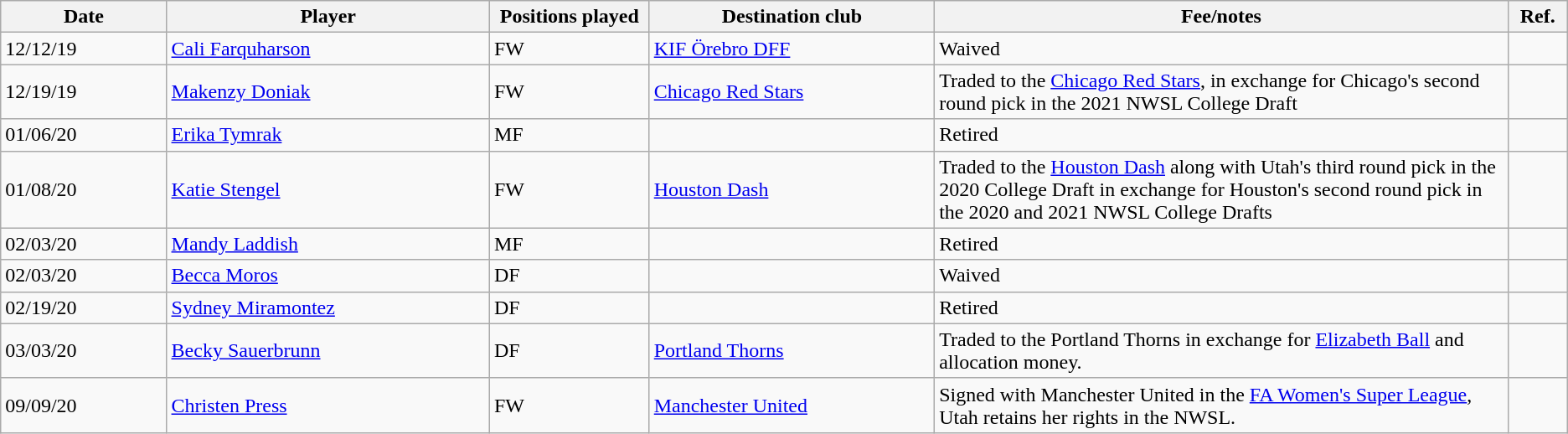<table class="wikitable" style="text-align:left;">
<tr>
<th style="width:125px;">Date</th>
<th style="width:250px;">Player</th>
<th style="width:120px;">Positions played</th>
<th style="width:220px;">Destination club</th>
<th style="width:450px;">Fee/notes</th>
<th style="width:40px;">Ref.</th>
</tr>
<tr>
<td>12/12/19</td>
<td> <a href='#'>Cali Farquharson</a></td>
<td>FW</td>
<td> <a href='#'>KIF Örebro DFF</a></td>
<td>Waived</td>
<td></td>
</tr>
<tr>
<td>12/19/19</td>
<td> <a href='#'>Makenzy Doniak</a></td>
<td>FW</td>
<td> <a href='#'>Chicago Red Stars</a></td>
<td>Traded to the <a href='#'>Chicago Red Stars</a>, in exchange for Chicago's second round pick in the 2021 NWSL College Draft</td>
<td></td>
</tr>
<tr>
<td>01/06/20</td>
<td> <a href='#'>Erika Tymrak</a></td>
<td>MF</td>
<td></td>
<td>Retired</td>
<td></td>
</tr>
<tr>
<td>01/08/20</td>
<td> <a href='#'>Katie Stengel</a></td>
<td>FW</td>
<td> <a href='#'>Houston Dash</a></td>
<td>Traded to the <a href='#'>Houston Dash</a> along with Utah's third round pick in the 2020 College Draft in exchange for Houston's second round pick in the 2020 and 2021 NWSL College Drafts</td>
<td></td>
</tr>
<tr>
<td>02/03/20</td>
<td> <a href='#'>Mandy Laddish</a></td>
<td>MF</td>
<td></td>
<td>Retired</td>
<td></td>
</tr>
<tr>
<td>02/03/20</td>
<td> <a href='#'>Becca Moros</a></td>
<td>DF</td>
<td></td>
<td>Waived</td>
<td></td>
</tr>
<tr>
<td>02/19/20</td>
<td> <a href='#'>Sydney Miramontez</a></td>
<td>DF</td>
<td></td>
<td>Retired</td>
<td></td>
</tr>
<tr>
<td>03/03/20</td>
<td> <a href='#'>Becky Sauerbrunn</a></td>
<td>DF</td>
<td> <a href='#'>Portland Thorns</a></td>
<td>Traded to the Portland Thorns in exchange for <a href='#'>Elizabeth Ball</a> and allocation money.</td>
<td></td>
</tr>
<tr>
<td>09/09/20</td>
<td> <a href='#'>Christen Press</a></td>
<td>FW</td>
<td> <a href='#'>Manchester United</a></td>
<td>Signed with Manchester United in the <a href='#'>FA Women's Super League</a>, Utah retains her rights in the NWSL.</td>
<td></td>
</tr>
</table>
